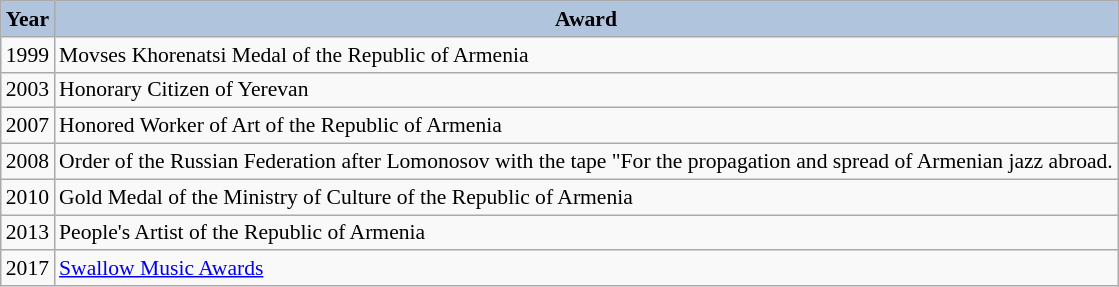<table class="wikitable" style="font-size:90%;">
<tr>
<th style="background:#B0C4DE;"><strong>Year</strong></th>
<th style="background:#B0C4DE;"><strong>Award</strong></th>
</tr>
<tr>
<td>1999</td>
<td>Movses Khorenatsi Medal of the Republic of Armenia</td>
</tr>
<tr>
<td>2003</td>
<td>Honorary Citizen of Yerevan</td>
</tr>
<tr>
<td>2007</td>
<td>Honored Worker of Art of the Republic of Armenia</td>
</tr>
<tr>
<td>2008</td>
<td>Order of the Russian Federation after Lomonosov with the tape "For the propagation and spread of Armenian jazz abroad.</td>
</tr>
<tr>
<td>2010</td>
<td>Gold Medal of the Ministry of Culture of the Republic of Armenia</td>
</tr>
<tr>
<td>2013</td>
<td>People's Artist of the Republic of Armenia</td>
</tr>
<tr>
<td>2017</td>
<td><a href='#'>Swallow Music Awards</a></td>
</tr>
</table>
